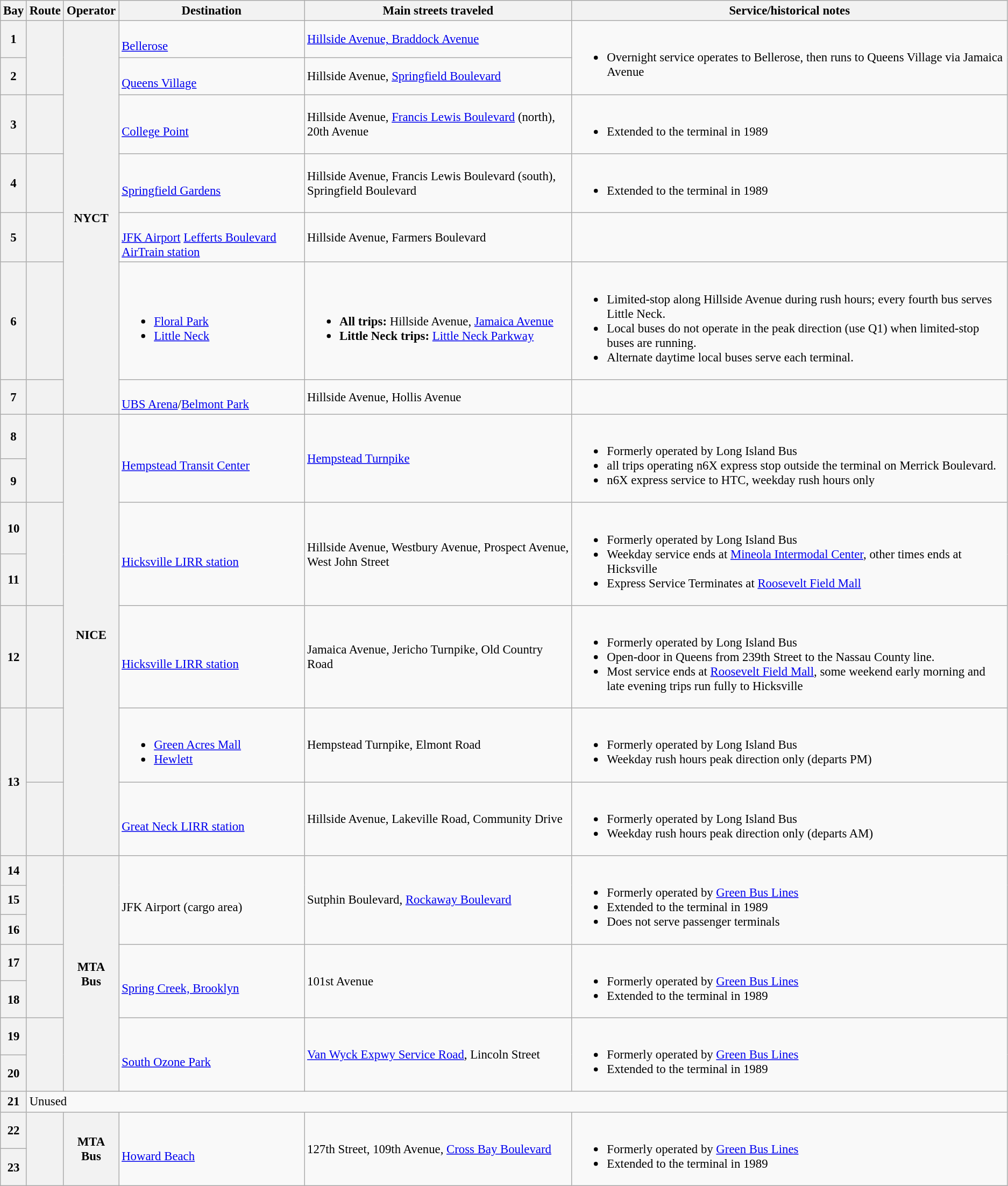<table class="wikitable" style="font-size: 95%;" |>
<tr>
<th>Bay</th>
<th>Route</th>
<th>Operator</th>
<th>Destination</th>
<th>Main streets traveled</th>
<th>Service/historical notes</th>
</tr>
<tr>
<th>1</th>
<th rowspan=2></th>
<th rowspan=7>NYCT</th>
<td><br><a href='#'>Bellerose</a></td>
<td><a href='#'>Hillside Avenue, Braddock Avenue</a></td>
<td rowspan=2><br><ul><li>Overnight service operates to Bellerose, then runs to Queens Village via Jamaica Avenue</li></ul></td>
</tr>
<tr>
<th>2</th>
<td><br><a href='#'>Queens Village</a></td>
<td>Hillside Avenue, <a href='#'>Springfield Boulevard</a></td>
</tr>
<tr>
<th>3</th>
<th></th>
<td><br><a href='#'>College Point</a></td>
<td>Hillside Avenue, <a href='#'>Francis Lewis Boulevard</a> (north), 20th Avenue</td>
<td><br><ul><li>Extended to the terminal in 1989</li></ul></td>
</tr>
<tr>
<th>4</th>
<th></th>
<td><br><a href='#'>Springfield Gardens</a></td>
<td>Hillside Avenue, Francis Lewis Boulevard (south), Springfield Boulevard</td>
<td><br><ul><li>Extended to the terminal in 1989</li></ul></td>
</tr>
<tr>
<th>5</th>
<th></th>
<td><br><a href='#'>JFK Airport</a> <a href='#'>Lefferts Boulevard AirTrain station</a></td>
<td>Hillside Avenue, Farmers Boulevard</td>
<td></td>
</tr>
<tr>
<th>6</th>
<th></th>
<td><br><ul><li><a href='#'>Floral Park</a></li><li><a href='#'>Little Neck</a></li></ul></td>
<td><br><ul><li><strong>All trips:</strong> Hillside Avenue, <a href='#'>Jamaica Avenue</a></li><li><strong>Little Neck trips:</strong> <a href='#'>Little Neck Parkway</a></li></ul></td>
<td><br><ul><li>Limited-stop along Hillside Avenue during rush hours; every fourth bus serves Little Neck.</li><li>Local buses do not operate in the peak direction (use Q1) when limited-stop buses are running.</li><li>Alternate daytime local buses serve each terminal.</li></ul></td>
</tr>
<tr>
<th>7</th>
<th></th>
<td><br><a href='#'>UBS Arena</a>/<a href='#'>Belmont Park</a></td>
<td>Hillside Avenue, Hollis Avenue</td>
<td></td>
</tr>
<tr>
<th>8</th>
<th rowspan=2></th>
<th rowspan=7>NICE</th>
<td rowspan=2><br><a href='#'>Hempstead Transit Center</a></td>
<td rowspan=2><a href='#'>Hempstead Turnpike</a></td>
<td rowspan=2><br><ul><li>Formerly operated by Long Island Bus</li><li>all trips operating n6X express stop outside the terminal on Merrick Boulevard.</li><li>n6X express service to HTC, weekday rush hours only</li></ul></td>
</tr>
<tr>
<th>9</th>
</tr>
<tr>
<th>10</th>
<th rowspan=2></th>
<td rowspan=2><br><a href='#'>Hicksville LIRR station</a><br></td>
<td rowspan=2>Hillside Avenue, Westbury Avenue, Prospect Avenue, West John Street</td>
<td rowspan=2><br><ul><li>Formerly operated by Long Island Bus</li><li>Weekday service ends at <a href='#'>Mineola Intermodal Center</a>, other times ends at Hicksville</li><li>Express Service Terminates at <a href='#'>Roosevelt Field Mall</a></li></ul></td>
</tr>
<tr>
<th>11</th>
</tr>
<tr>
<th>12</th>
<th></th>
<td><br><a href='#'>Hicksville LIRR station</a></td>
<td>Jamaica Avenue, Jericho Turnpike, Old Country Road</td>
<td><br><ul><li>Formerly operated by Long Island Bus</li><li>Open-door in Queens from 239th Street to the Nassau County line.</li><li>Most service ends at <a href='#'>Roosevelt Field Mall</a>, some weekend early morning and late evening trips run fully to Hicksville</li></ul></td>
</tr>
<tr>
<th rowspan=2>13</th>
<th></th>
<td><br><ul><li><a href='#'>Green Acres Mall</a></li><li><a href='#'>Hewlett</a></li></ul></td>
<td>Hempstead Turnpike, Elmont Road</td>
<td><br><ul><li>Formerly operated by Long Island Bus</li><li>Weekday rush hours peak direction only (departs PM)</li></ul></td>
</tr>
<tr>
<th></th>
<td><br><a href='#'>Great Neck LIRR station</a></td>
<td>Hillside Avenue, Lakeville Road, Community Drive</td>
<td><br><ul><li>Formerly operated by Long Island Bus</li><li>Weekday rush hours peak direction only (departs AM)</li></ul></td>
</tr>
<tr>
<th>14</th>
<th rowspan=3></th>
<th rowspan=7>MTA Bus</th>
<td rowspan=3><br>JFK Airport (cargo area)</td>
<td rowspan=3>Sutphin Boulevard, <a href='#'>Rockaway Boulevard</a></td>
<td rowspan=3><br><ul><li>Formerly operated by <a href='#'>Green Bus Lines</a></li><li>Extended to the terminal in 1989</li><li>Does not serve passenger terminals</li></ul></td>
</tr>
<tr>
<th>15</th>
</tr>
<tr>
<th>16</th>
</tr>
<tr>
<th>17</th>
<th rowspan=2></th>
<td rowspan=2><br><a href='#'>Spring Creek, Brooklyn</a></td>
<td rowspan=2>101st Avenue</td>
<td rowspan=2><br><ul><li>Formerly operated by <a href='#'>Green Bus Lines</a></li><li>Extended to the terminal in 1989</li></ul></td>
</tr>
<tr>
<th>18</th>
</tr>
<tr>
<th>19</th>
<th rowspan=2></th>
<td rowspan=2><br><a href='#'>South Ozone Park</a></td>
<td rowspan=2><a href='#'>Van Wyck Expwy Service Road</a>, Lincoln Street</td>
<td rowspan=2><br><ul><li>Formerly operated by <a href='#'>Green Bus Lines</a></li><li>Extended to the terminal in 1989</li></ul></td>
</tr>
<tr>
<th>20</th>
</tr>
<tr>
<th>21</th>
<td colspan=5>Unused</td>
</tr>
<tr>
<th>22</th>
<th rowspan=2></th>
<th rowspan=2>MTA Bus</th>
<td rowspan=2><br><a href='#'>Howard Beach</a></td>
<td rowspan=2>127th Street, 109th Avenue, <a href='#'>Cross Bay Boulevard</a></td>
<td rowspan=2><br><ul><li>Formerly operated by <a href='#'>Green Bus Lines</a></li><li>Extended to the terminal in 1989</li></ul></td>
</tr>
<tr>
<th>23</th>
</tr>
</table>
